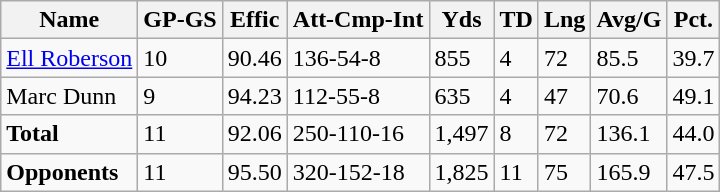<table class="wikitable" style="white-space:nowrap;">
<tr>
<th>Name</th>
<th>GP-GS</th>
<th>Effic</th>
<th>Att-Cmp-Int</th>
<th>Yds</th>
<th>TD</th>
<th>Lng</th>
<th>Avg/G</th>
<th>Pct.</th>
</tr>
<tr>
<td><a href='#'>Ell Roberson</a></td>
<td>10</td>
<td>90.46</td>
<td>136-54-8</td>
<td>855</td>
<td>4</td>
<td>72</td>
<td>85.5</td>
<td>39.7</td>
</tr>
<tr>
<td>Marc Dunn</td>
<td>9</td>
<td>94.23</td>
<td>112-55-8</td>
<td>635</td>
<td>4</td>
<td>47</td>
<td>70.6</td>
<td>49.1</td>
</tr>
<tr>
<td><strong>Total</strong></td>
<td>11</td>
<td>92.06</td>
<td>250-110-16</td>
<td>1,497</td>
<td>8</td>
<td>72</td>
<td>136.1</td>
<td>44.0</td>
</tr>
<tr>
<td><strong>Opponents</strong></td>
<td>11</td>
<td>95.50</td>
<td>320-152-18</td>
<td>1,825</td>
<td>11</td>
<td>75</td>
<td>165.9</td>
<td>47.5</td>
</tr>
</table>
